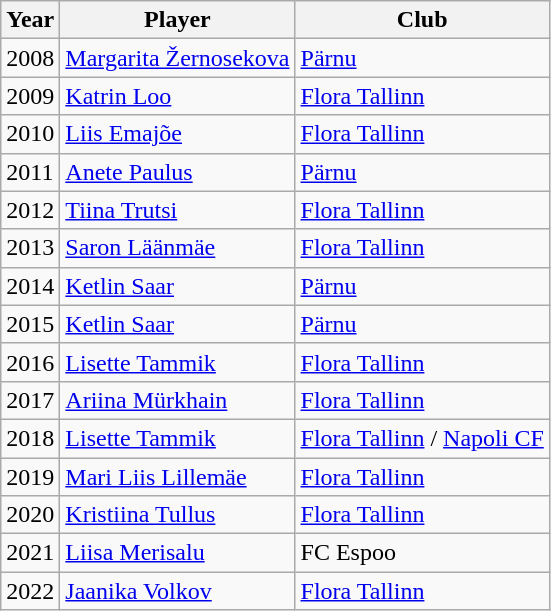<table class="wikitable">
<tr>
<th>Year</th>
<th>Player</th>
<th>Club</th>
</tr>
<tr>
<td>2008</td>
<td><a href='#'>Margarita Žernosekova</a></td>
<td> <a href='#'>Pärnu</a></td>
</tr>
<tr>
<td>2009</td>
<td><a href='#'>Katrin Loo</a></td>
<td> <a href='#'>Flora Tallinn</a></td>
</tr>
<tr>
<td>2010</td>
<td><a href='#'>Liis Emajõe</a></td>
<td> <a href='#'>Flora Tallinn</a></td>
</tr>
<tr>
<td>2011</td>
<td><a href='#'>Anete Paulus</a></td>
<td> <a href='#'>Pärnu</a></td>
</tr>
<tr>
<td>2012</td>
<td><a href='#'>Tiina Trutsi</a></td>
<td> <a href='#'>Flora Tallinn</a></td>
</tr>
<tr>
<td>2013</td>
<td><a href='#'>Saron Läänmäe</a></td>
<td> <a href='#'>Flora Tallinn</a></td>
</tr>
<tr>
<td>2014</td>
<td><a href='#'>Ketlin Saar</a></td>
<td> <a href='#'>Pärnu</a></td>
</tr>
<tr>
<td>2015</td>
<td><a href='#'>Ketlin Saar</a></td>
<td> <a href='#'>Pärnu</a></td>
</tr>
<tr>
<td>2016</td>
<td><a href='#'>Lisette Tammik</a></td>
<td> <a href='#'>Flora Tallinn</a></td>
</tr>
<tr>
<td>2017</td>
<td><a href='#'>Ariina Mürkhain</a></td>
<td> <a href='#'>Flora Tallinn</a></td>
</tr>
<tr>
<td>2018</td>
<td><a href='#'>Lisette Tammik</a></td>
<td> <a href='#'>Flora Tallinn</a> /  <a href='#'>Napoli CF</a></td>
</tr>
<tr>
<td>2019</td>
<td><a href='#'>Mari Liis Lillemäe</a></td>
<td> <a href='#'>Flora Tallinn</a></td>
</tr>
<tr>
<td>2020</td>
<td><a href='#'>Kristiina Tullus</a></td>
<td> <a href='#'>Flora Tallinn</a></td>
</tr>
<tr>
<td>2021</td>
<td><a href='#'>Liisa Merisalu</a></td>
<td> FC Espoo</td>
</tr>
<tr>
<td>2022</td>
<td><a href='#'>Jaanika Volkov</a></td>
<td> <a href='#'>Flora Tallinn</a></td>
</tr>
</table>
